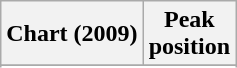<table class="wikitable sortable plainrowheaders">
<tr>
<th scope="col">Chart (2009)</th>
<th scope="col">Peak<br>position</th>
</tr>
<tr>
</tr>
<tr>
</tr>
<tr>
</tr>
<tr>
</tr>
</table>
